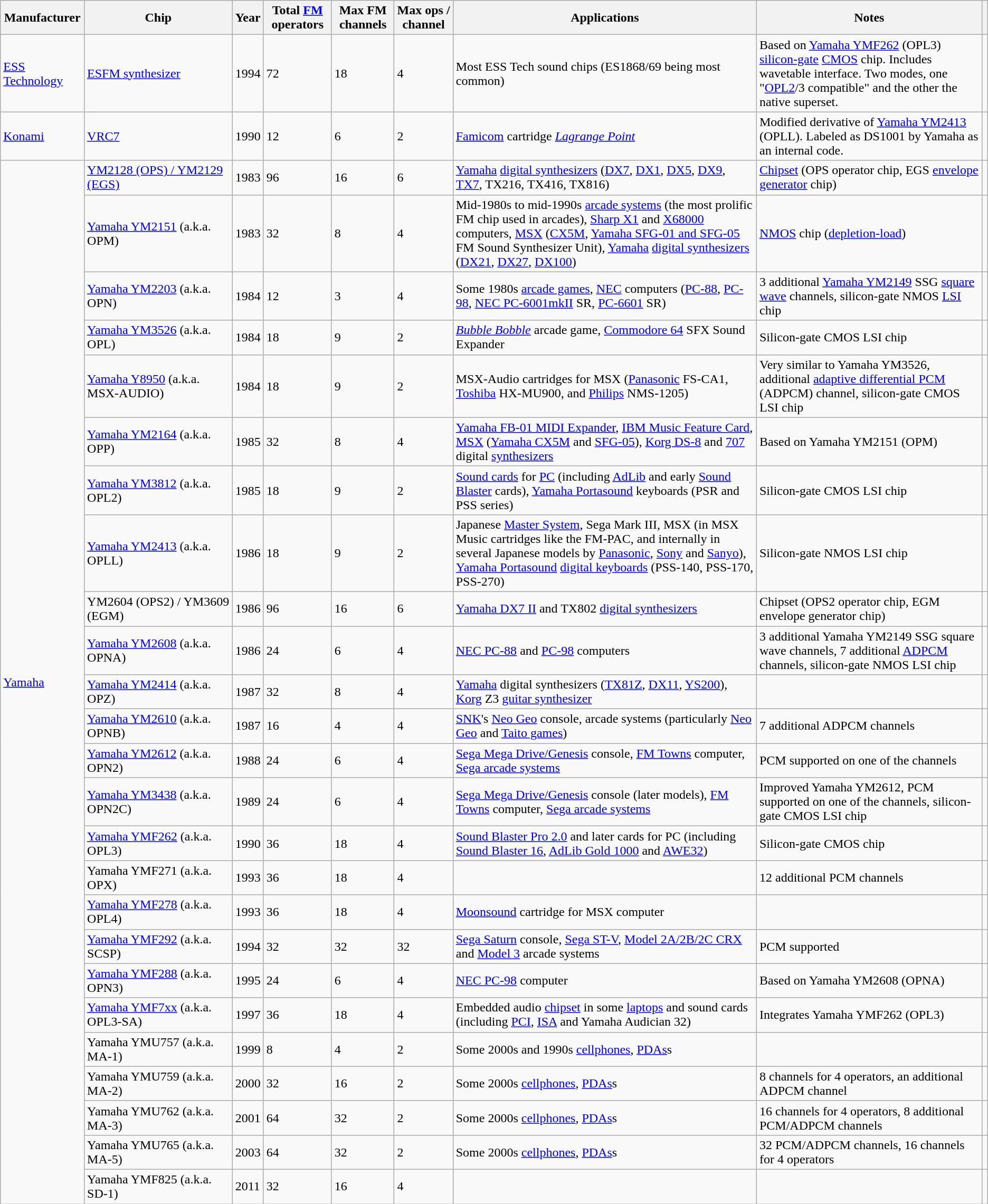<table class="wikitable sortable">
<tr>
<th>Manufacturer</th>
<th style="width:15%">Chip</th>
<th>Year</th>
<th>Total <a href='#'>FM</a> operators</th>
<th>Max FM channels</th>
<th>Max ops / channel</th>
<th>Applications</th>
<th>Notes</th>
<th class="unsortable"></th>
</tr>
<tr>
<td><a href='#'>ESS Technology</a></td>
<td><a href='#'>ESFM synthesizer</a></td>
<td>1994</td>
<td>72</td>
<td>18</td>
<td>4</td>
<td>Most ESS Tech sound chips (ES1868/69 being most common)</td>
<td>Based on <a href='#'>Yamaha YMF262</a> (OPL3) <a href='#'>silicon-gate</a> <a href='#'>CMOS</a> chip. Includes wavetable interface. Two modes, one "<a href='#'>OPL2</a>/3 compatible" and the other the native superset.</td>
<td></td>
</tr>
<tr>
<td><a href='#'>Konami</a></td>
<td><a href='#'>VRC7</a></td>
<td>1990</td>
<td>12</td>
<td>6</td>
<td>2</td>
<td><a href='#'>Famicom</a> cartridge <em><a href='#'>Lagrange Point</a></em></td>
<td>Modified derivative of <a href='#'>Yamaha YM2413</a> (OPLL). Labeled as DS1001 by Yamaha as an internal code.</td>
<td></td>
</tr>
<tr>
<td rowspan="27"><a href='#'>Yamaha</a></td>
<td><a href='#'>YM2128 (OPS) / YM2129 (EGS)</a></td>
<td>1983</td>
<td>96</td>
<td>16</td>
<td>6</td>
<td><a href='#'>Yamaha</a> <a href='#'>digital synthesizers</a> (<a href='#'>DX7</a>, <a href='#'>DX1</a>, <a href='#'>DX5</a>, <a href='#'>DX9</a>, <a href='#'>TX7</a>, TX216, TX416, TX816)</td>
<td><a href='#'>Chipset</a> (OPS operator chip, EGS <a href='#'>envelope generator</a> chip)</td>
<td></td>
</tr>
<tr>
<td><a href='#'>Yamaha YM2151</a> (a.k.a. OPM)</td>
<td>1983</td>
<td>32</td>
<td>8</td>
<td>4</td>
<td>Mid-1980s to mid-1990s <a href='#'>arcade systems</a> (the most prolific FM chip used in arcades), <a href='#'>Sharp X1</a> and <a href='#'>X68000</a> computers, <a href='#'>MSX</a> (<a href='#'>CX5M</a>, <a href='#'>Yamaha SFG-01 and SFG-05</a> FM Sound Synthesizer Unit), <a href='#'>Yamaha</a> <a href='#'>digital synthesizers</a> (<a href='#'>DX21</a>, <a href='#'>DX27</a>, <a href='#'>DX100</a>)</td>
<td><a href='#'>NMOS</a> chip (<a href='#'>depletion-load</a>)</td>
<td></td>
</tr>
<tr>
<td><a href='#'>Yamaha YM2203</a> (a.k.a. OPN)</td>
<td>1984</td>
<td>12</td>
<td>3</td>
<td>4</td>
<td>Some 1980s <a href='#'>arcade games</a>, <a href='#'>NEC</a> computers (<a href='#'>PC-88</a>, <a href='#'>PC-98</a>, <a href='#'>NEC PC-6001mkII</a> SR, <a href='#'>PC-6601</a> SR)</td>
<td>3 additional <a href='#'>Yamaha YM2149</a> SSG <a href='#'>square wave</a> channels, silicon-gate NMOS <a href='#'>LSI</a> chip</td>
<td></td>
</tr>
<tr>
<td><a href='#'>Yamaha YM3526</a> (a.k.a. OPL)</td>
<td>1984</td>
<td>18</td>
<td>9</td>
<td>2</td>
<td><em><a href='#'>Bubble Bobble</a></em> arcade game, <a href='#'>Commodore 64</a> SFX Sound Expander</td>
<td>Silicon-gate CMOS LSI chip</td>
<td></td>
</tr>
<tr>
<td><a href='#'>Yamaha Y8950</a> (a.k.a. MSX-AUDIO)</td>
<td>1984</td>
<td>18</td>
<td>9</td>
<td>2</td>
<td>MSX-Audio cartridges for MSX (<a href='#'>Panasonic</a> FS-CA1, <a href='#'>Toshiba</a> HX-MU900, and <a href='#'>Philips</a> NMS-1205)</td>
<td>Very similar to Yamaha YM3526, additional <a href='#'>adaptive differential PCM</a> (ADPCM) channel, silicon-gate CMOS LSI chip</td>
<td></td>
</tr>
<tr>
<td><a href='#'>Yamaha YM2164</a> (a.k.a. OPP)</td>
<td>1985</td>
<td>32</td>
<td>8</td>
<td>4</td>
<td><a href='#'>Yamaha FB-01 MIDI Expander</a>, <a href='#'>IBM Music Feature Card</a>, <a href='#'>MSX</a> (<a href='#'>Yamaha CX5M</a> and <a href='#'>SFG-05</a>), <a href='#'>Korg DS-8</a> and <a href='#'>707</a> digital <a href='#'>synthesizers</a></td>
<td>Based on Yamaha YM2151 (OPM)</td>
<td></td>
</tr>
<tr>
<td><a href='#'>Yamaha YM3812</a> (a.k.a. OPL2)</td>
<td>1985</td>
<td>18</td>
<td>9</td>
<td>2</td>
<td><a href='#'>Sound cards</a> for <a href='#'>PC</a> (including <a href='#'>AdLib</a> and early <a href='#'>Sound Blaster</a> cards), <a href='#'>Yamaha Portasound</a> keyboards (PSR and PSS series)</td>
<td>Silicon-gate CMOS LSI chip</td>
<td></td>
</tr>
<tr>
<td><a href='#'>Yamaha YM2413</a> (a.k.a. OPLL)</td>
<td>1986</td>
<td>18</td>
<td>9</td>
<td>2</td>
<td>Japanese <a href='#'>Master System</a>, Sega Mark III, MSX (in MSX Music cartridges like the FM-PAC, and internally in several Japanese models by <a href='#'>Panasonic</a>, <a href='#'>Sony</a> and <a href='#'>Sanyo</a>), <a href='#'>Yamaha Portasound</a> <a href='#'>digital keyboards</a> (PSS-140, PSS-170, PSS-270)</td>
<td>Silicon-gate NMOS LSI chip</td>
<td></td>
</tr>
<tr>
<td>YM2604 (OPS2) / YM3609 (EGM)</td>
<td>1986</td>
<td>96</td>
<td>16</td>
<td>6</td>
<td><a href='#'>Yamaha DX7 II</a> and TX802 <a href='#'>digital synthesizers</a></td>
<td>Chipset (OPS2 operator chip, EGM envelope generator chip)</td>
<td></td>
</tr>
<tr>
<td><a href='#'>Yamaha YM2608</a> (a.k.a. OPNA)</td>
<td>1986</td>
<td>24</td>
<td>6</td>
<td>4</td>
<td><a href='#'>NEC PC-88</a> and <a href='#'>PC-98</a> computers</td>
<td>3 additional Yamaha YM2149 SSG square wave channels, 7 additional <a href='#'>ADPCM</a> channels, silicon-gate NMOS LSI chip</td>
<td></td>
</tr>
<tr>
<td><a href='#'>Yamaha YM2414</a> (a.k.a. OPZ)</td>
<td>1987</td>
<td>32</td>
<td>8</td>
<td>4</td>
<td><a href='#'>Yamaha</a> digital synthesizers (<a href='#'>TX81Z</a>, <a href='#'>DX11</a>, <a href='#'>YS200</a>), <a href='#'>Korg</a> Z3 <a href='#'>guitar synthesizer</a></td>
<td></td>
<td></td>
</tr>
<tr>
<td><a href='#'>Yamaha YM2610</a> (a.k.a. OPNB)</td>
<td>1987</td>
<td>16</td>
<td>4</td>
<td>4</td>
<td><a href='#'>SNK</a>'s <a href='#'>Neo Geo</a> console, arcade systems (particularly <a href='#'>Neo Geo</a> and <a href='#'>Taito games</a>)</td>
<td>7 additional ADPCM channels</td>
<td></td>
</tr>
<tr>
<td><a href='#'>Yamaha YM2612</a> (a.k.a. OPN2)</td>
<td>1988</td>
<td>24</td>
<td>6</td>
<td>4</td>
<td><a href='#'>Sega Mega Drive/Genesis</a> console, <a href='#'>FM Towns</a> computer, <a href='#'>Sega arcade systems</a></td>
<td>PCM supported on one of the channels</td>
<td></td>
</tr>
<tr>
<td><a href='#'>Yamaha YM3438</a> (a.k.a. OPN2C)</td>
<td>1989</td>
<td>24</td>
<td>6</td>
<td>4</td>
<td><a href='#'>Sega Mega Drive/Genesis</a> console (later models), <a href='#'>FM Towns</a> computer, <a href='#'>Sega arcade systems</a></td>
<td>Improved Yamaha YM2612, PCM supported on one of the channels, silicon-gate CMOS LSI chip</td>
<td></td>
</tr>
<tr>
<td><a href='#'>Yamaha YMF262</a> (a.k.a. OPL3)</td>
<td>1990</td>
<td>36</td>
<td>18</td>
<td>4</td>
<td><a href='#'>Sound Blaster Pro 2.0</a> and later cards for PC (including <a href='#'>Sound Blaster 16</a>, <a href='#'>AdLib Gold 1000</a> and <a href='#'>AWE32</a>)</td>
<td>Silicon-gate CMOS chip</td>
<td></td>
</tr>
<tr>
<td>Yamaha YMF271 (a.k.a. OPX)</td>
<td>1993</td>
<td>36</td>
<td>18</td>
<td>4</td>
<td></td>
<td>12 additional PCM channels</td>
<td></td>
</tr>
<tr>
<td><a href='#'>Yamaha YMF278</a> (a.k.a. OPL4)</td>
<td>1993</td>
<td>36</td>
<td>18</td>
<td>4</td>
<td><a href='#'>Moonsound</a> cartridge for MSX computer</td>
<td></td>
<td></td>
</tr>
<tr>
<td><a href='#'>Yamaha YMF292</a> (a.k.a. SCSP)</td>
<td>1994</td>
<td>32</td>
<td>32</td>
<td>32</td>
<td><a href='#'>Sega Saturn</a> console, <a href='#'>Sega ST-V</a>, <a href='#'>Model 2A/2B/2C CRX</a> and <a href='#'>Model 3</a> arcade systems</td>
<td>PCM supported</td>
<td></td>
</tr>
<tr>
<td><a href='#'>Yamaha YMF288</a> (a.k.a. OPN3)</td>
<td>1995</td>
<td>24</td>
<td>6</td>
<td>4</td>
<td><a href='#'>NEC PC-98</a> computer</td>
<td>Based on Yamaha YM2608 (OPNA)</td>
<td></td>
</tr>
<tr>
<td><a href='#'>Yamaha YMF7xx</a> (a.k.a. OPL3-SA)</td>
<td>1997</td>
<td>36</td>
<td>18</td>
<td>4</td>
<td>Embedded audio <a href='#'>chipset</a> in some <a href='#'>laptops</a> and sound cards (including <a href='#'>PCI</a>, <a href='#'>ISA</a> and Yamaha Audician 32)</td>
<td>Integrates Yamaha YMF262 (OPL3)</td>
<td></td>
</tr>
<tr>
<td>Yamaha YMU757 (a.k.a. MA-1)</td>
<td>1999</td>
<td>8</td>
<td>4</td>
<td>2</td>
<td>Some 2000s and 1990s <a href='#'>cellphones</a>, <a href='#'>PDAs</a>s</td>
<td></td>
<td></td>
</tr>
<tr>
<td>Yamaha YMU759 (a.k.a. MA-2)</td>
<td>2000</td>
<td>32</td>
<td>16</td>
<td>2</td>
<td>Some 2000s <a href='#'>cellphones</a>, <a href='#'>PDAs</a>s</td>
<td>8 channels for 4 operators, an additional ADPCM channel</td>
<td></td>
</tr>
<tr>
<td>Yamaha YMU762 (a.k.a. MA-3)</td>
<td>2001</td>
<td>64</td>
<td>32</td>
<td>2</td>
<td>Some 2000s <a href='#'>cellphones</a>, <a href='#'>PDAs</a>s</td>
<td>16 channels for 4 operators, 8 additional PCM/ADPCM channels</td>
<td></td>
</tr>
<tr>
<td>Yamaha YMU765 (a.k.a. MA-5)</td>
<td>2003</td>
<td>64</td>
<td>32</td>
<td>2</td>
<td>Some 2000s <a href='#'>cellphones</a>, <a href='#'>PDAs</a>s</td>
<td>32 PCM/ADPCM channels, 16 channels for 4 operators</td>
<td></td>
</tr>
<tr>
<td>Yamaha YMF825 (a.k.a. SD-1)</td>
<td>2011</td>
<td>32</td>
<td>16</td>
<td>4</td>
<td></td>
<td></td>
<td></td>
</tr>
</table>
